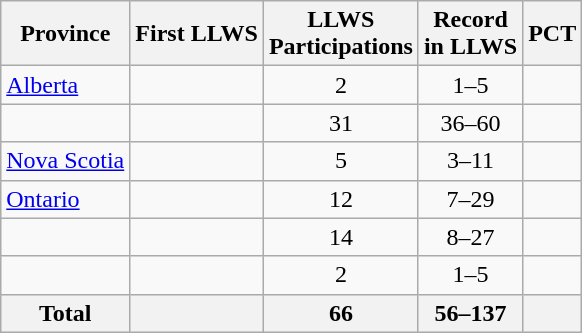<table class="wikitable sortable" style="text-align:center;">
<tr>
<th>Province</th>
<th>First LLWS</th>
<th>LLWS<br>Participations</th>
<th>Record<br>in LLWS</th>
<th>PCT</th>
</tr>
<tr>
<td align=left> <a href='#'>Alberta</a></td>
<td></td>
<td>2</td>
<td>1–5</td>
<td></td>
</tr>
<tr>
<td align=left></td>
<td></td>
<td>31</td>
<td>36–60</td>
<td></td>
</tr>
<tr>
<td align=left> <a href='#'>Nova Scotia</a></td>
<td></td>
<td>5</td>
<td>3–11</td>
<td></td>
</tr>
<tr>
<td align=left> <a href='#'>Ontario</a></td>
<td></td>
<td>12</td>
<td>7–29</td>
<td></td>
</tr>
<tr>
<td align=left></td>
<td></td>
<td>14</td>
<td>8–27</td>
<td></td>
</tr>
<tr>
<td align=left></td>
<td></td>
<td>2</td>
<td>1–5</td>
<td></td>
</tr>
<tr>
<th>Total</th>
<th></th>
<th>66</th>
<th>56–137</th>
<th></th>
</tr>
</table>
